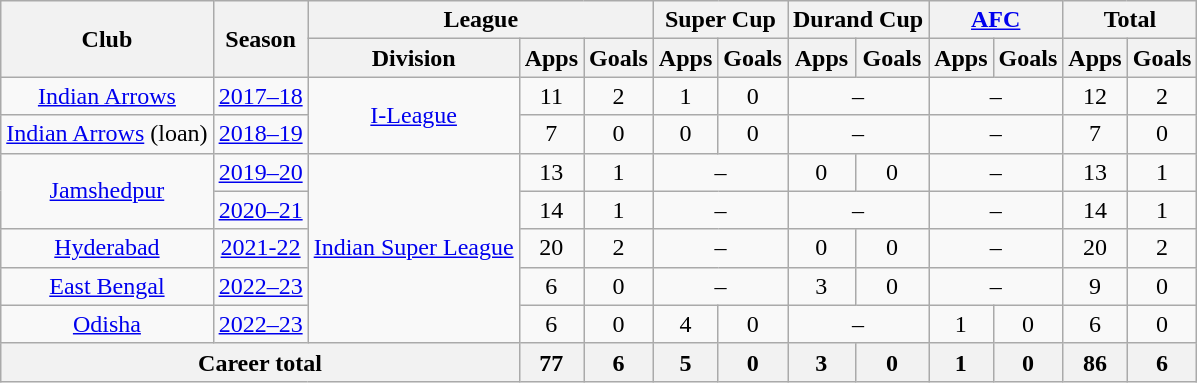<table class="wikitable" style="text-align: center;">
<tr>
<th rowspan="2">Club</th>
<th rowspan="2">Season</th>
<th colspan="3">League</th>
<th colspan="2">Super Cup</th>
<th colspan="2">Durand Cup</th>
<th colspan="2"><a href='#'>AFC</a></th>
<th colspan="2">Total</th>
</tr>
<tr>
<th>Division</th>
<th>Apps</th>
<th>Goals</th>
<th>Apps</th>
<th>Goals</th>
<th>Apps</th>
<th>Goals</th>
<th>Apps</th>
<th>Goals</th>
<th>Apps</th>
<th>Goals</th>
</tr>
<tr>
<td rowspan="1"><a href='#'>Indian Arrows</a></td>
<td><a href='#'>2017–18</a></td>
<td rowspan="2"><a href='#'>I-League</a></td>
<td>11</td>
<td>2</td>
<td>1</td>
<td>0</td>
<td colspan="2">–</td>
<td colspan="2">–</td>
<td>12</td>
<td>2</td>
</tr>
<tr>
<td rowspan="1"><a href='#'>Indian Arrows</a> (loan)</td>
<td><a href='#'>2018–19</a></td>
<td>7</td>
<td>0</td>
<td>0</td>
<td>0</td>
<td colspan="2">–</td>
<td colspan="2">–</td>
<td>7</td>
<td>0</td>
</tr>
<tr>
<td rowspan="2"><a href='#'>Jamshedpur</a></td>
<td><a href='#'>2019–20</a></td>
<td rowspan="5"><a href='#'>Indian Super League</a></td>
<td>13</td>
<td>1</td>
<td colspan="2">–</td>
<td>0</td>
<td>0</td>
<td colspan="2">–</td>
<td>13</td>
<td>1</td>
</tr>
<tr>
<td><a href='#'>2020–21</a></td>
<td>14</td>
<td>1</td>
<td colspan="2">–</td>
<td colspan="2">–</td>
<td colspan="2">–</td>
<td>14</td>
<td>1</td>
</tr>
<tr>
<td rowspan="1"><a href='#'>Hyderabad</a></td>
<td><a href='#'>2021-22</a></td>
<td>20</td>
<td>2</td>
<td colspan="2">–</td>
<td>0</td>
<td>0</td>
<td colspan="2">–</td>
<td>20</td>
<td>2</td>
</tr>
<tr>
<td><a href='#'>East Bengal</a></td>
<td><a href='#'>2022–23</a></td>
<td>6</td>
<td>0</td>
<td colspan="2">–</td>
<td>3</td>
<td>0</td>
<td colspan="2">–</td>
<td>9</td>
<td>0</td>
</tr>
<tr>
<td><a href='#'>Odisha</a></td>
<td><a href='#'>2022–23</a></td>
<td>6</td>
<td>0</td>
<td>4</td>
<td>0</td>
<td colspan="2">–</td>
<td>1</td>
<td>0</td>
<td>6</td>
<td>0</td>
</tr>
<tr>
<th colspan="3">Career total</th>
<th>77</th>
<th>6</th>
<th>5</th>
<th>0</th>
<th>3</th>
<th>0</th>
<th>1</th>
<th>0</th>
<th>86</th>
<th>6</th>
</tr>
</table>
